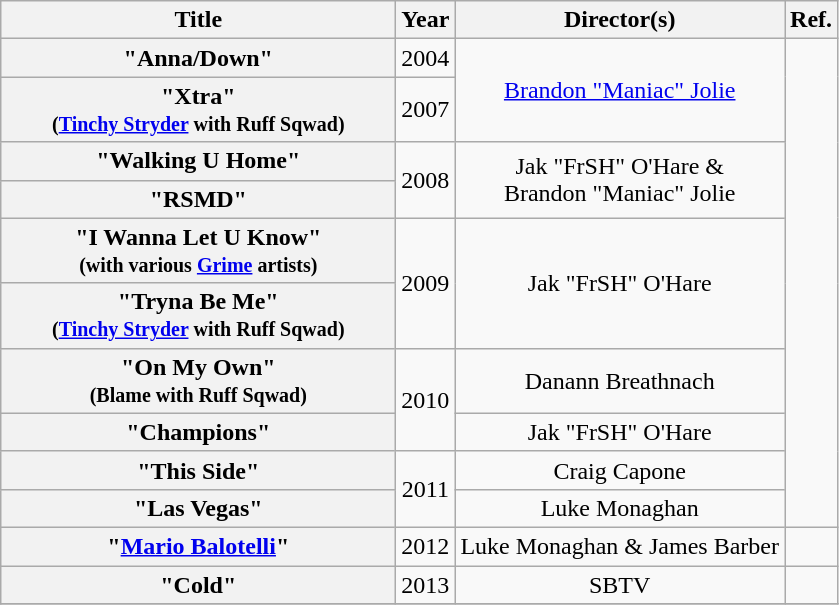<table class="wikitable plainrowheaders" style="text-align:center;" border="1">
<tr>
<th scope="col" style="width:16em;">Title</th>
<th scope="col">Year</th>
<th scope="col">Director(s)</th>
<th scope="col">Ref.</th>
</tr>
<tr>
<th scope="row">"Anna/Down"</th>
<td rowspan="1">2004</td>
<td rowspan="2"><a href='#'>Brandon "Maniac" Jolie</a></td>
<td rowspan="10"></td>
</tr>
<tr>
<th scope="row">"Xtra"<br><small> (<a href='#'>Tinchy Stryder</a> with Ruff Sqwad)</small></th>
<td rowspan="1">2007</td>
</tr>
<tr>
<th scope="row">"Walking U Home"</th>
<td rowspan="2">2008</td>
<td rowspan="2">Jak "FrSH" O'Hare &<br>Brandon "Maniac" Jolie</td>
</tr>
<tr>
<th scope="row">"RSMD"</th>
</tr>
<tr>
<th scope="row">"I Wanna Let U Know"<br><small> (with various <a href='#'>Grime</a> artists)</small></th>
<td rowspan="2">2009</td>
<td rowspan="2">Jak "FrSH" O'Hare</td>
</tr>
<tr>
<th scope="row">"Tryna Be Me"<br><small> (<a href='#'>Tinchy Stryder</a> with Ruff Sqwad)</small></th>
</tr>
<tr>
<th scope="row">"On My Own"<br><small> (Blame with Ruff Sqwad)</small></th>
<td rowspan="2">2010</td>
<td rowspan="1">Danann Breathnach</td>
</tr>
<tr>
<th scope="row">"Champions"</th>
<td rowspan="1">Jak "FrSH" O'Hare</td>
</tr>
<tr>
<th scope="row">"This Side"</th>
<td rowspan="2">2011</td>
<td rowspan="1">Craig Capone</td>
</tr>
<tr>
<th scope="row">"Las Vegas"</th>
<td rowspan="1">Luke Monaghan</td>
</tr>
<tr>
<th scope="row">"<a href='#'>Mario Balotelli</a>"</th>
<td rowspan="1">2012</td>
<td rowspan="1">Luke Monaghan & James Barber</td>
<td rowspan="1"></td>
</tr>
<tr>
<th scope="row">"Cold"</th>
<td rowspan="1">2013</td>
<td rowspan="1">SBTV</td>
<td rowspan="1"></td>
</tr>
<tr>
</tr>
</table>
